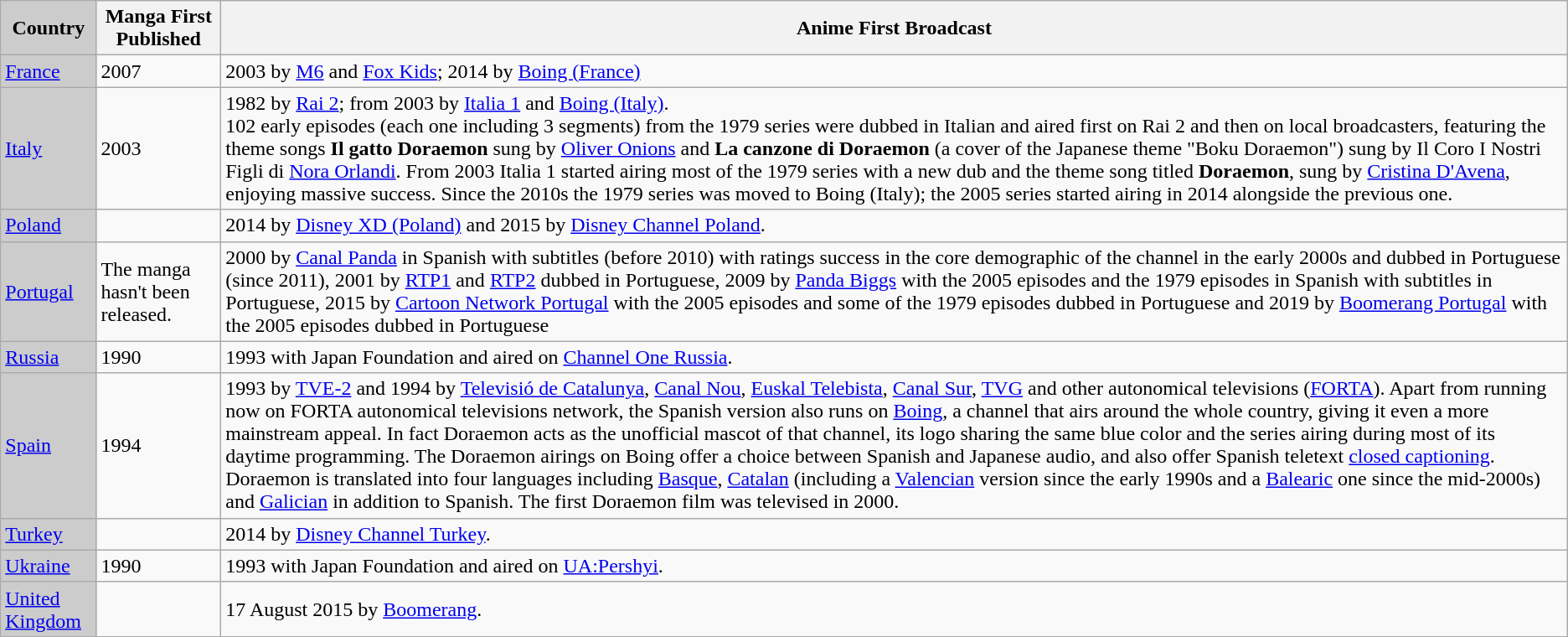<table class=wikitable>
<tr align=center>
<th style="background:#ccc;">Country </th>
<th>Manga First Published</th>
<th>Anime First Broadcast </th>
</tr>
<tr>
<td style="background:#ccc;"><a href='#'>France</a></td>
<td>2007</td>
<td>2003 by <a href='#'>M6</a> and <a href='#'>Fox Kids</a>; 2014 by <a href='#'>Boing (France)</a></td>
</tr>
<tr>
<td style="background:#ccc;"><a href='#'>Italy</a></td>
<td>2003</td>
<td>1982 by <a href='#'>Rai 2</a>; from 2003 by <a href='#'>Italia 1</a> and <a href='#'>Boing (Italy)</a>. <br>102 early episodes (each one including 3 segments) from the 1979 series were dubbed in Italian and aired first on Rai 2 and then on local broadcasters, featuring the theme songs <strong>Il gatto Doraemon</strong> sung by <a href='#'>Oliver Onions</a> and <strong>La canzone di Doraemon</strong> (a cover of the Japanese theme "Boku Doraemon") sung by Il Coro I Nostri Figli di <a href='#'>Nora Orlandi</a>. From 2003 Italia 1 started airing most of the 1979 series with a new dub and the theme song titled <strong>Doraemon</strong>, sung by <a href='#'>Cristina D'Avena</a>, enjoying massive success. Since the 2010s the 1979 series was moved to Boing (Italy); the 2005 series started airing in 2014 alongside the previous one.</td>
</tr>
<tr>
<td style="background:#ccc;"><a href='#'>Poland</a></td>
<td></td>
<td>2014 by <a href='#'>Disney XD (Poland)</a> and 2015 by <a href='#'>Disney Channel Poland</a>.</td>
</tr>
<tr>
<td style="background:#ccc;"><a href='#'>Portugal</a></td>
<td>The manga hasn't been released.</td>
<td>2000 by <a href='#'>Canal Panda</a> in Spanish with subtitles (before 2010) with ratings success in the core demographic of the channel in the early 2000s and dubbed in Portuguese (since 2011), 2001 by <a href='#'>RTP1</a> and <a href='#'>RTP2</a> dubbed in Portuguese, 2009 by <a href='#'>Panda Biggs</a> with the 2005 episodes and the 1979 episodes in Spanish with subtitles in Portuguese, 2015 by <a href='#'>Cartoon Network Portugal</a> with the 2005 episodes and some of the 1979 episodes dubbed in Portuguese and 2019 by <a href='#'>Boomerang Portugal</a> with the 2005 episodes dubbed in Portuguese</td>
</tr>
<tr>
<td style="background:#ccc;"><a href='#'>Russia</a></td>
<td>1990</td>
<td>1993 with Japan Foundation and aired on <a href='#'>Channel One Russia</a>.</td>
</tr>
<tr>
<td style="background:#ccc;"><a href='#'>Spain</a></td>
<td>1994</td>
<td>1993 by <a href='#'>TVE-2</a> and 1994 by <a href='#'>Televisió de Catalunya</a>, <a href='#'>Canal Nou</a>, <a href='#'>Euskal Telebista</a>, <a href='#'>Canal Sur</a>, <a href='#'>TVG</a> and other autonomical televisions (<a href='#'>FORTA</a>). Apart from running now on FORTA autonomical televisions network, the Spanish version also runs on <a href='#'>Boing</a>, a channel that airs around the whole country, giving it even a more mainstream appeal. In fact Doraemon acts as the unofficial mascot of that channel, its logo sharing the same blue color and the series airing during most of its daytime programming. The Doraemon airings on Boing offer a choice between Spanish and Japanese audio, and also offer Spanish teletext <a href='#'>closed captioning</a>. Doraemon is translated into four languages including <a href='#'>Basque</a>, <a href='#'>Catalan</a> (including a <a href='#'>Valencian</a> version since the early 1990s and a <a href='#'>Balearic</a> one since the mid-2000s) and <a href='#'>Galician</a> in addition to Spanish. The first Doraemon film was televised in 2000.</td>
</tr>
<tr>
<td style="background:#ccc;"><a href='#'>Turkey</a></td>
<td></td>
<td>2014 by <a href='#'>Disney Channel Turkey</a>.</td>
</tr>
<tr>
<td style="background:#ccc;"><a href='#'>Ukraine</a></td>
<td>1990</td>
<td>1993 with Japan Foundation and aired on <a href='#'>UA:Pershyi</a>.</td>
</tr>
<tr>
<td style="background:#ccc;"><a href='#'>United Kingdom</a></td>
<td></td>
<td>17 August 2015 by <a href='#'>Boomerang</a>.</td>
</tr>
</table>
